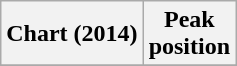<table class="wikitable sortable plainrowheaders">
<tr>
<th>Chart (2014)</th>
<th>Peak<br>position</th>
</tr>
<tr>
</tr>
</table>
